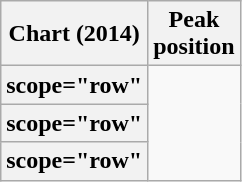<table class="wikitable sortable plainrowheaders">
<tr>
<th scope="col">Chart (2014)</th>
<th scope="col">Peak<br>position</th>
</tr>
<tr>
<th>scope="row" </th>
</tr>
<tr>
<th>scope="row" </th>
</tr>
<tr>
<th>scope="row" </th>
</tr>
</table>
